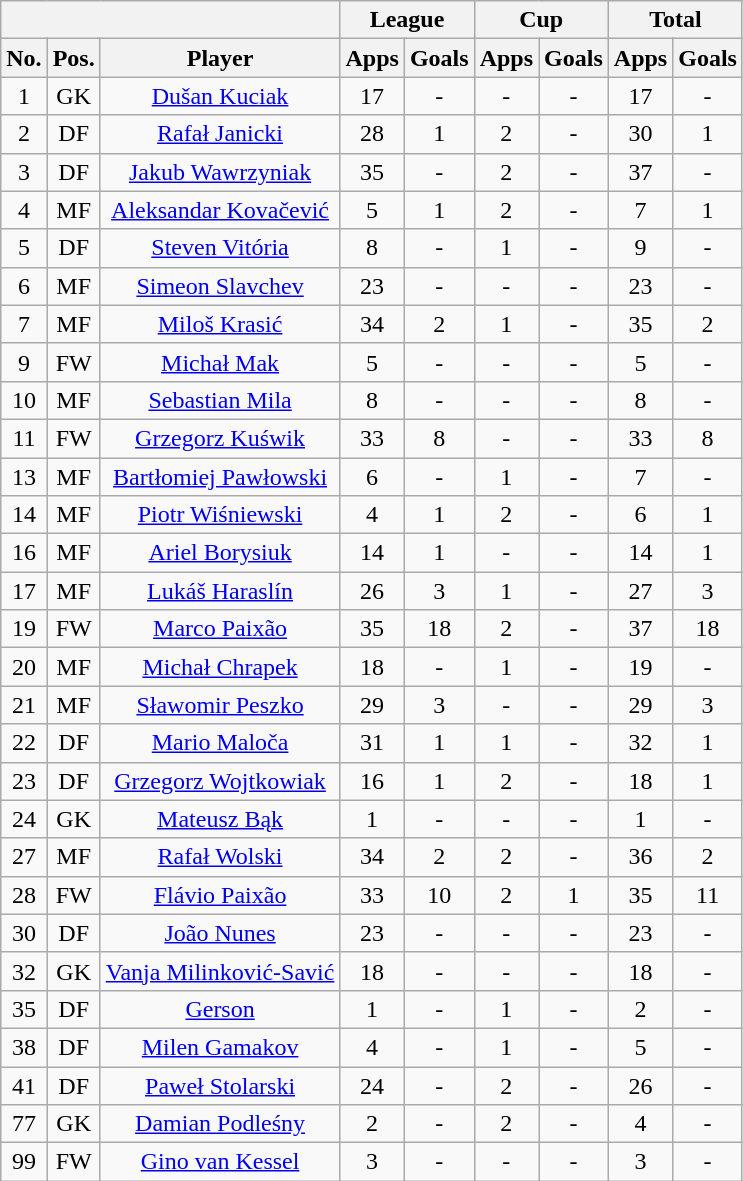<table class="wikitable" style="text-align: center">
<tr>
<th colspan="3"></th>
<th colspan="2">League</th>
<th colspan="2">Cup</th>
<th colspan="2">Total</th>
</tr>
<tr>
<th>No.</th>
<th>Pos.</th>
<th>Player</th>
<th>Apps</th>
<th>Goals</th>
<th>Apps</th>
<th>Goals</th>
<th>Apps</th>
<th>Goals</th>
</tr>
<tr>
<td>1</td>
<td>GK</td>
<td><a href='#'>Dušan Kuciak</a></td>
<td>17</td>
<td>-</td>
<td>-</td>
<td>-</td>
<td>17</td>
<td>-</td>
</tr>
<tr>
<td>2</td>
<td>DF</td>
<td><a href='#'>Rafał Janicki</a></td>
<td>28</td>
<td>1</td>
<td>2</td>
<td>-</td>
<td>30</td>
<td>1</td>
</tr>
<tr>
<td>3</td>
<td>DF</td>
<td><a href='#'>Jakub Wawrzyniak</a></td>
<td>35</td>
<td>-</td>
<td>2</td>
<td>-</td>
<td>37</td>
<td>-</td>
</tr>
<tr>
<td>4</td>
<td>MF</td>
<td><a href='#'>Aleksandar Kovačević</a></td>
<td>5</td>
<td>1</td>
<td>2</td>
<td>-</td>
<td>7</td>
<td>1</td>
</tr>
<tr>
<td>5</td>
<td>DF</td>
<td><a href='#'>Steven Vitória</a></td>
<td>8</td>
<td>-</td>
<td>1</td>
<td>-</td>
<td>9</td>
<td>-</td>
</tr>
<tr>
<td>6</td>
<td>MF</td>
<td><a href='#'>Simeon Slavchev</a></td>
<td>23</td>
<td>-</td>
<td>-</td>
<td>-</td>
<td>23</td>
<td>-</td>
</tr>
<tr>
<td>7</td>
<td>MF</td>
<td><a href='#'>Miloš Krasić</a></td>
<td>34</td>
<td>2</td>
<td>1</td>
<td>-</td>
<td>35</td>
<td>2</td>
</tr>
<tr>
<td>9</td>
<td>FW</td>
<td><a href='#'>Michał Mak</a></td>
<td>5</td>
<td>-</td>
<td>-</td>
<td>-</td>
<td>5</td>
<td>-</td>
</tr>
<tr>
<td>10</td>
<td>MF</td>
<td><a href='#'>Sebastian Mila</a></td>
<td>8</td>
<td>-</td>
<td>-</td>
<td>-</td>
<td>8</td>
<td>-</td>
</tr>
<tr>
<td>11</td>
<td>FW</td>
<td><a href='#'>Grzegorz Kuświk</a></td>
<td>33</td>
<td>8</td>
<td>-</td>
<td>-</td>
<td>33</td>
<td>8</td>
</tr>
<tr>
<td>13</td>
<td>MF</td>
<td><a href='#'>Bartłomiej Pawłowski</a></td>
<td>6</td>
<td>-</td>
<td>1</td>
<td>-</td>
<td>7</td>
<td>-</td>
</tr>
<tr>
<td>14</td>
<td>MF</td>
<td><a href='#'>Piotr Wiśniewski</a></td>
<td>4</td>
<td>1</td>
<td>2</td>
<td>-</td>
<td>6</td>
<td>1</td>
</tr>
<tr>
<td>16</td>
<td>MF</td>
<td><a href='#'>Ariel Borysiuk</a></td>
<td>14</td>
<td>1</td>
<td>-</td>
<td>-</td>
<td>14</td>
<td>1</td>
</tr>
<tr>
<td>17</td>
<td>MF</td>
<td><a href='#'>Lukáš Haraslín</a></td>
<td>26</td>
<td>3</td>
<td>1</td>
<td>-</td>
<td>27</td>
<td>3</td>
</tr>
<tr>
<td>19</td>
<td>FW</td>
<td><a href='#'>Marco Paixão</a></td>
<td>35</td>
<td>18</td>
<td>2</td>
<td>-</td>
<td>37</td>
<td>18</td>
</tr>
<tr>
<td>20</td>
<td>MF</td>
<td><a href='#'>Michał Chrapek</a></td>
<td>18</td>
<td>-</td>
<td>1</td>
<td>-</td>
<td>19</td>
<td>-</td>
</tr>
<tr>
<td>21</td>
<td>MF</td>
<td><a href='#'>Sławomir Peszko</a></td>
<td>29</td>
<td>3</td>
<td>-</td>
<td>-</td>
<td>29</td>
<td>3</td>
</tr>
<tr>
<td>22</td>
<td>DF</td>
<td><a href='#'>Mario Maloča</a></td>
<td>31</td>
<td>1</td>
<td>1</td>
<td>-</td>
<td>32</td>
<td>1</td>
</tr>
<tr>
<td>23</td>
<td>DF</td>
<td><a href='#'>Grzegorz Wojtkowiak</a></td>
<td>16</td>
<td>1</td>
<td>2</td>
<td>-</td>
<td>18</td>
<td>1</td>
</tr>
<tr>
<td>24</td>
<td>GK</td>
<td><a href='#'>Mateusz Bąk</a></td>
<td>1</td>
<td>-</td>
<td>-</td>
<td>-</td>
<td>1</td>
<td>-</td>
</tr>
<tr>
<td>27</td>
<td>MF</td>
<td><a href='#'>Rafał Wolski</a></td>
<td>34</td>
<td>2</td>
<td>2</td>
<td>-</td>
<td>36</td>
<td>2</td>
</tr>
<tr>
<td>28</td>
<td>FW</td>
<td><a href='#'>Flávio Paixão</a></td>
<td>33</td>
<td>10</td>
<td>2</td>
<td>1</td>
<td>35</td>
<td>11</td>
</tr>
<tr>
<td>30</td>
<td>DF</td>
<td><a href='#'>João Nunes</a></td>
<td>23</td>
<td>-</td>
<td>-</td>
<td>-</td>
<td>23</td>
<td>-</td>
</tr>
<tr>
<td>32</td>
<td>GK</td>
<td><a href='#'>Vanja Milinković-Savić</a></td>
<td>18</td>
<td>-</td>
<td>-</td>
<td>-</td>
<td>18</td>
<td>-</td>
</tr>
<tr>
<td>35</td>
<td>DF</td>
<td><a href='#'>Gerson</a></td>
<td>1</td>
<td>-</td>
<td>1</td>
<td>-</td>
<td>2</td>
<td>-</td>
</tr>
<tr>
<td>38</td>
<td>DF</td>
<td><a href='#'>Milen Gamakov</a></td>
<td>4</td>
<td>-</td>
<td>1</td>
<td>-</td>
<td>5</td>
<td>-</td>
</tr>
<tr>
<td>41</td>
<td>DF</td>
<td><a href='#'>Paweł Stolarski</a></td>
<td>24</td>
<td>-</td>
<td>2</td>
<td>-</td>
<td>26</td>
<td>-</td>
</tr>
<tr>
<td>77</td>
<td>GK</td>
<td><a href='#'>Damian Podleśny</a></td>
<td>2</td>
<td>-</td>
<td>2</td>
<td>-</td>
<td>4</td>
<td>-</td>
</tr>
<tr>
<td>99</td>
<td>FW</td>
<td><a href='#'>Gino van Kessel</a></td>
<td>3</td>
<td>-</td>
<td>-</td>
<td>-</td>
<td>3</td>
<td>-</td>
</tr>
</table>
